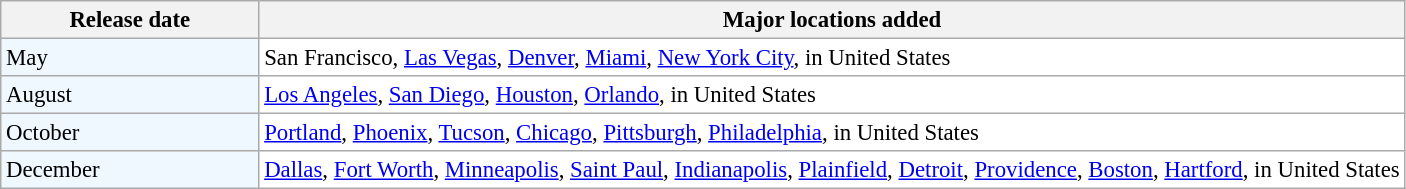<table class="wikitable" style="font-size:95%">
<tr>
<th style="width:165px;">Release date</th>
<th>Major locations added</th>
</tr>
<tr>
<td style="background:#f0f8ff;">May</td>
<td style="background:#fff;">San Francisco, <a href='#'>Las Vegas</a>, <a href='#'>Denver</a>, <a href='#'>Miami</a>, <a href='#'>New York City</a>, in United States</td>
</tr>
<tr>
<td style="background:#f0f8ff;">August</td>
<td style="background:#fff;"><a href='#'>Los Angeles</a>, <a href='#'>San Diego</a>, <a href='#'>Houston</a>, <a href='#'>Orlando</a>, in United States</td>
</tr>
<tr>
<td style="background:#f0f8ff;">October</td>
<td style="background:#fff;"><a href='#'>Portland</a>, <a href='#'>Phoenix</a>, <a href='#'>Tucson</a>, <a href='#'>Chicago</a>, <a href='#'>Pittsburgh</a>, <a href='#'>Philadelphia</a>, in United States</td>
</tr>
<tr>
<td style="background:#f0f8ff;">December</td>
<td style="background:#fff;"><a href='#'>Dallas</a>, <a href='#'>Fort Worth</a>, <a href='#'>Minneapolis</a>, <a href='#'>Saint Paul</a>, <a href='#'>Indianapolis</a>, <a href='#'>Plainfield</a>, <a href='#'>Detroit</a>, <a href='#'>Providence</a>, <a href='#'>Boston</a>, <a href='#'>Hartford</a>, in United States</td>
</tr>
</table>
